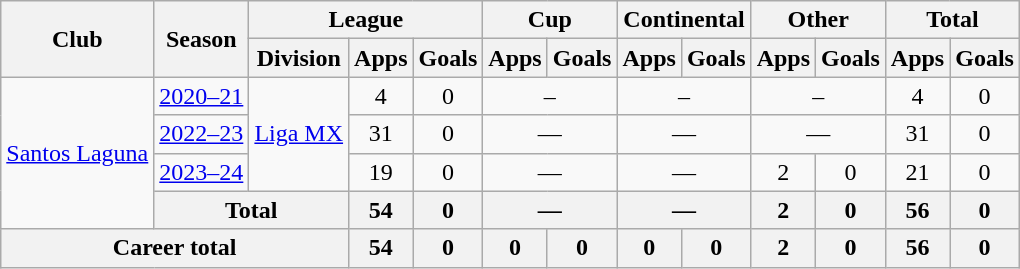<table class="wikitable" style="text-align: center">
<tr>
<th rowspan="2">Club</th>
<th rowspan="2">Season</th>
<th colspan="3">League</th>
<th colspan="2">Cup</th>
<th colspan="2">Continental</th>
<th colspan="2">Other</th>
<th colspan="2">Total</th>
</tr>
<tr>
<th>Division</th>
<th>Apps</th>
<th>Goals</th>
<th>Apps</th>
<th>Goals</th>
<th>Apps</th>
<th>Goals</th>
<th>Apps</th>
<th>Goals</th>
<th>Apps</th>
<th>Goals</th>
</tr>
<tr>
<td rowspan="4"><a href='#'>Santos Laguna</a></td>
<td><a href='#'>2020–21</a></td>
<td rowspan="3"><a href='#'>Liga MX</a></td>
<td>4</td>
<td>0</td>
<td colspan="2">–</td>
<td colspan="2">–</td>
<td colspan="2">–</td>
<td>4</td>
<td>0</td>
</tr>
<tr>
<td><a href='#'>2022–23</a></td>
<td>31</td>
<td>0</td>
<td colspan=2>—</td>
<td colspan=2>—</td>
<td colspan=2>—</td>
<td>31</td>
<td>0</td>
</tr>
<tr>
<td><a href='#'>2023–24</a></td>
<td>19</td>
<td>0</td>
<td colspan=2>—</td>
<td colspan=2>—</td>
<td>2</td>
<td>0</td>
<td>21</td>
<td>0</td>
</tr>
<tr>
<th colspan="2">Total</th>
<th>54</th>
<th>0</th>
<th colspan="2">—</th>
<th colspan="2">—</th>
<th>2</th>
<th>0</th>
<th>56</th>
<th>0</th>
</tr>
<tr>
<th colspan="3"><strong>Career total</strong></th>
<th>54</th>
<th>0</th>
<th>0</th>
<th>0</th>
<th>0</th>
<th>0</th>
<th>2</th>
<th>0</th>
<th>56</th>
<th>0</th>
</tr>
</table>
